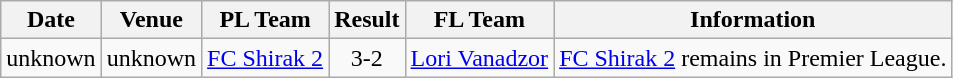<table class="wikitable">
<tr>
<th>Date</th>
<th>Venue</th>
<th>PL Team</th>
<th>Result</th>
<th>FL Team</th>
<th>Information</th>
</tr>
<tr>
<td>unknown</td>
<td>unknown</td>
<td><a href='#'>FC Shirak 2</a></td>
<td align=center>3-2</td>
<td><a href='#'>Lori Vanadzor</a></td>
<td><a href='#'>FC Shirak 2</a> remains in Premier League.</td>
</tr>
</table>
